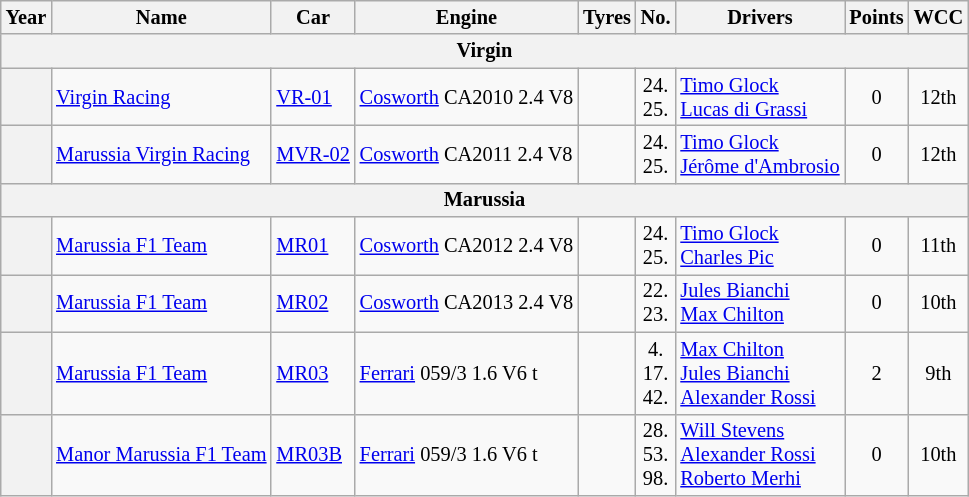<table class="wikitable" style="text-align:center; font-size:85%">
<tr>
<th>Year</th>
<th>Name</th>
<th>Car</th>
<th>Engine</th>
<th>Tyres</th>
<th>No.</th>
<th>Drivers</th>
<th>Points</th>
<th>WCC</th>
</tr>
<tr>
<th colspan="28" style="text-align:center;">Virgin</th>
</tr>
<tr>
<th></th>
<td align="left"> <a href='#'>Virgin Racing</a></td>
<td align="left"><a href='#'>VR-01</a></td>
<td align="left"><a href='#'>Cosworth</a> CA2010 2.4 V8</td>
<td></td>
<td>24.<br>25.</td>
<td align="left"> <a href='#'>Timo Glock</a><br> <a href='#'>Lucas di Grassi</a></td>
<td>0</td>
<td>12th</td>
</tr>
<tr>
<th></th>
<td align="left"> <a href='#'>Marussia Virgin Racing</a></td>
<td align="left"><a href='#'>MVR-02</a></td>
<td align="left"><a href='#'>Cosworth</a> CA2011 2.4 V8</td>
<td></td>
<td>24.<br>25.</td>
<td align="left"> <a href='#'>Timo Glock</a><br> <a href='#'>Jérôme d'Ambrosio</a></td>
<td>0</td>
<td>12th</td>
</tr>
<tr>
<th colspan="28" style="text-align:center;">Marussia</th>
</tr>
<tr>
<th></th>
<td align="left"> <a href='#'>Marussia F1 Team</a></td>
<td align="left"><a href='#'>MR01</a></td>
<td align="left"><a href='#'>Cosworth</a> CA2012 2.4 V8</td>
<td></td>
<td>24.<br>25.</td>
<td align="left"> <a href='#'>Timo Glock</a><br> <a href='#'>Charles Pic</a></td>
<td>0</td>
<td>11th</td>
</tr>
<tr>
<th></th>
<td align="left"> <a href='#'>Marussia F1 Team</a></td>
<td align="left"><a href='#'>MR02</a></td>
<td align="left"><a href='#'>Cosworth</a> CA2013 2.4 V8</td>
<td></td>
<td>22.<br>23.</td>
<td align="left"> <a href='#'>Jules Bianchi</a><br> <a href='#'>Max Chilton</a></td>
<td>0</td>
<td>10th</td>
</tr>
<tr>
<th></th>
<td align="left"> <a href='#'>Marussia F1 Team</a></td>
<td align="left"><a href='#'>MR03</a></td>
<td align="left"><a href='#'>Ferrari</a> 059/3 1.6 V6 t</td>
<td></td>
<td>4.<br>17.<br>42.</td>
<td align="left"> <a href='#'>Max Chilton</a><br> <a href='#'>Jules Bianchi</a><br> <a href='#'>Alexander Rossi</a></td>
<td>2</td>
<td>9th</td>
</tr>
<tr>
<th></th>
<td align="left"> <a href='#'>Manor Marussia F1 Team</a></td>
<td align="left"><a href='#'>MR03B</a></td>
<td align="left"><a href='#'>Ferrari</a> 059/3 1.6 V6 t</td>
<td></td>
<td>28.<br>53.<br>98.</td>
<td align="left"> <a href='#'>Will Stevens</a><br> <a href='#'>Alexander Rossi</a><br> <a href='#'>Roberto Merhi</a></td>
<td>0</td>
<td>10th</td>
</tr>
</table>
